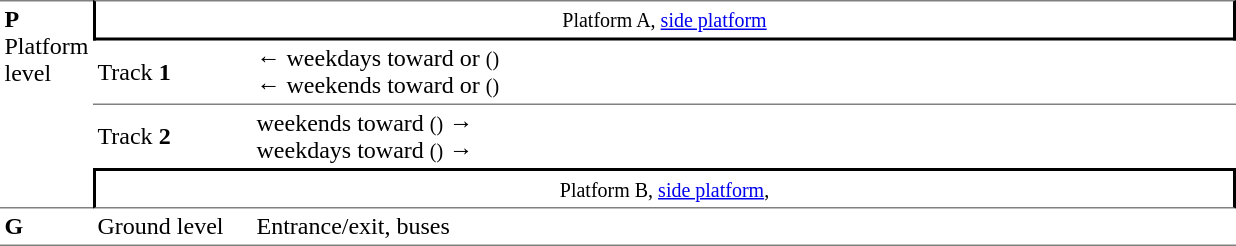<table table border=0 cellspacing=0 cellpadding=3>
<tr>
<td style="border-top:solid 1px gray;border-bottom:solid 1px gray;" rowspan=4 width=50 valign=top><strong>P</strong><br>Platform level</td>
<td style="border-top:solid 1px gray;border-right:solid 2px black;border-left:solid 2px black;border-bottom:solid 2px black;text-align:center;" colspan=2><small>Platform A, <a href='#'>side platform</a></small></td>
</tr>
<tr>
<td style="border-bottom:solid 1px gray;" width=100>Track <strong>1</strong></td>
<td style="border-bottom:solid 1px gray;" width=650>←  weekdays toward  or  <small>()</small><br>←  weekends toward  or  <small>()</small></td>
</tr>
<tr>
<td style="border-bottom:solid 0px gray">Track <strong>2</strong></td>
<td style="border-bottom:solid 0px gray">  weekends toward  <small>()</small> →<br>  weekdays toward  <small>()</small> →</td>
</tr>
<tr>
<td style="border-top:solid 2px black;border-right:solid 2px black;border-left:solid 2px black;border-bottom:solid 1px gray;text-align:center;" colspan=2><small>Platform B, <a href='#'>side platform</a>,</small></td>
</tr>
<tr>
<td style="border-bottom:solid 1px gray;"><strong>G</strong></td>
<td style="border-bottom:solid 1px gray;">Ground level</td>
<td style="border-bottom:solid 1px gray;">Entrance/exit, buses</td>
</tr>
</table>
